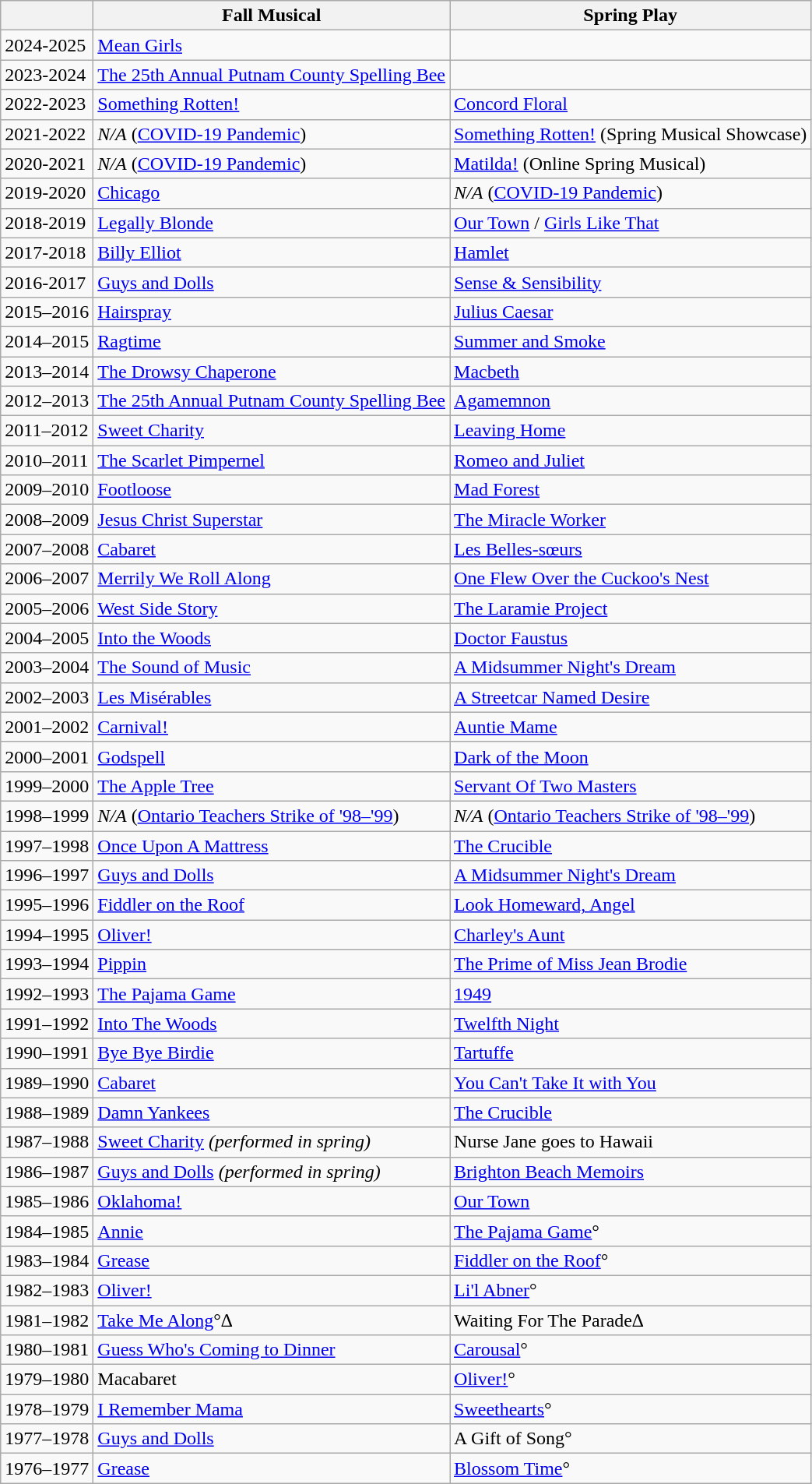<table class="wikitable sortable">
<tr>
<th></th>
<th><strong>Fall Musical</strong></th>
<th><strong>Spring Play</strong></th>
</tr>
<tr>
<td>2024-2025</td>
<td><a href='#'>Mean Girls</a></td>
<td></td>
</tr>
<tr>
<td>2023-2024</td>
<td><a href='#'>The 25th Annual Putnam County Spelling Bee</a></td>
<td></td>
</tr>
<tr>
<td>2022-2023</td>
<td><a href='#'>Something Rotten!</a></td>
<td><a href='#'>Concord Floral</a></td>
</tr>
<tr>
<td>2021-2022</td>
<td><em>N/A</em> (<a href='#'>COVID-19 Pandemic</a>)</td>
<td><a href='#'>Something Rotten!</a> (Spring Musical Showcase)</td>
</tr>
<tr>
<td>2020-2021</td>
<td><em>N/A</em> (<a href='#'>COVID-19 Pandemic</a>)</td>
<td><a href='#'>Matilda!</a> (Online Spring Musical)</td>
</tr>
<tr>
<td>2019-2020</td>
<td><a href='#'>Chicago</a></td>
<td><em>N/A</em> (<a href='#'>COVID-19 Pandemic</a>)</td>
</tr>
<tr>
<td>2018-2019</td>
<td><a href='#'>Legally Blonde</a></td>
<td><a href='#'>Our Town</a> / <a href='#'>Girls Like That</a></td>
</tr>
<tr>
<td>2017-2018</td>
<td><a href='#'>Billy Elliot</a></td>
<td><a href='#'>Hamlet</a></td>
</tr>
<tr>
<td>2016-2017</td>
<td><a href='#'>Guys and Dolls</a></td>
<td><a href='#'>Sense & Sensibility</a></td>
</tr>
<tr>
<td>2015–2016</td>
<td><a href='#'>Hairspray</a></td>
<td><a href='#'>Julius Caesar</a></td>
</tr>
<tr>
<td>2014–2015</td>
<td><a href='#'>Ragtime</a></td>
<td><a href='#'>Summer and Smoke</a></td>
</tr>
<tr>
<td>2013–2014</td>
<td><a href='#'>The Drowsy Chaperone</a></td>
<td><a href='#'>Macbeth</a></td>
</tr>
<tr>
<td>2012–2013</td>
<td><a href='#'>The 25th Annual Putnam County Spelling Bee</a></td>
<td><a href='#'>Agamemnon</a></td>
</tr>
<tr>
<td>2011–2012</td>
<td><a href='#'>Sweet Charity</a></td>
<td><a href='#'>Leaving Home</a></td>
</tr>
<tr>
<td>2010–2011</td>
<td><a href='#'>The Scarlet Pimpernel</a></td>
<td><a href='#'>Romeo and Juliet</a></td>
</tr>
<tr>
<td>2009–2010</td>
<td><a href='#'>Footloose</a></td>
<td><a href='#'>Mad Forest</a></td>
</tr>
<tr>
<td>2008–2009</td>
<td><a href='#'>Jesus Christ Superstar</a></td>
<td><a href='#'>The Miracle Worker</a></td>
</tr>
<tr>
<td>2007–2008</td>
<td><a href='#'>Cabaret</a></td>
<td><a href='#'>Les Belles-sœurs</a></td>
</tr>
<tr>
<td>2006–2007</td>
<td><a href='#'>Merrily We Roll Along</a></td>
<td><a href='#'>One Flew Over the Cuckoo's Nest</a></td>
</tr>
<tr>
<td>2005–2006</td>
<td><a href='#'>West Side Story</a></td>
<td><a href='#'>The Laramie Project</a></td>
</tr>
<tr>
<td>2004–2005</td>
<td><a href='#'>Into the Woods</a></td>
<td><a href='#'>Doctor Faustus</a></td>
</tr>
<tr>
<td>2003–2004</td>
<td><a href='#'>The Sound of Music</a></td>
<td><a href='#'>A Midsummer Night's Dream</a></td>
</tr>
<tr>
<td>2002–2003</td>
<td><a href='#'>Les Misérables</a></td>
<td><a href='#'>A Streetcar Named Desire</a></td>
</tr>
<tr>
<td>2001–2002</td>
<td><a href='#'>Carnival!</a></td>
<td><a href='#'>Auntie Mame</a></td>
</tr>
<tr>
<td>2000–2001</td>
<td><a href='#'>Godspell</a></td>
<td><a href='#'>Dark of the Moon</a></td>
</tr>
<tr>
<td>1999–2000</td>
<td><a href='#'>The Apple Tree</a></td>
<td><a href='#'>Servant Of Two Masters</a></td>
</tr>
<tr>
<td>1998–1999</td>
<td><em>N/A</em> (<a href='#'>Ontario Teachers Strike of '98–'99</a>)</td>
<td><em>N/A</em> (<a href='#'>Ontario Teachers Strike of '98–'99</a>)</td>
</tr>
<tr>
<td>1997–1998</td>
<td><a href='#'>Once Upon A Mattress</a></td>
<td><a href='#'>The Crucible</a></td>
</tr>
<tr>
<td>1996–1997</td>
<td><a href='#'>Guys and Dolls</a></td>
<td><a href='#'>A Midsummer Night's Dream</a></td>
</tr>
<tr>
<td>1995–1996</td>
<td><a href='#'>Fiddler on the Roof</a></td>
<td><a href='#'>Look Homeward, Angel</a></td>
</tr>
<tr>
<td>1994–1995</td>
<td><a href='#'>Oliver!</a></td>
<td><a href='#'>Charley's Aunt</a></td>
</tr>
<tr>
<td>1993–1994</td>
<td><a href='#'>Pippin</a></td>
<td><a href='#'>The Prime of Miss Jean Brodie</a></td>
</tr>
<tr>
<td>1992–1993</td>
<td><a href='#'>The Pajama Game</a></td>
<td><a href='#'>1949</a></td>
</tr>
<tr>
<td>1991–1992</td>
<td><a href='#'>Into The Woods</a></td>
<td><a href='#'>Twelfth Night</a></td>
</tr>
<tr>
<td>1990–1991</td>
<td><a href='#'>Bye Bye Birdie</a></td>
<td><a href='#'>Tartuffe</a></td>
</tr>
<tr>
<td>1989–1990</td>
<td><a href='#'>Cabaret</a></td>
<td><a href='#'>You Can't Take It with You</a></td>
</tr>
<tr>
<td>1988–1989</td>
<td><a href='#'>Damn Yankees</a></td>
<td><a href='#'>The Crucible</a></td>
</tr>
<tr>
<td>1987–1988</td>
<td><a href='#'>Sweet Charity</a> <em>(performed in spring)</em></td>
<td>Nurse Jane goes to Hawaii</td>
</tr>
<tr>
<td>1986–1987</td>
<td><a href='#'>Guys and Dolls</a> <em>(performed in spring)</em></td>
<td><a href='#'>Brighton Beach Memoirs</a></td>
</tr>
<tr>
<td>1985–1986</td>
<td><a href='#'>Oklahoma!</a></td>
<td><a href='#'>Our Town</a></td>
</tr>
<tr>
<td>1984–1985</td>
<td><a href='#'>Annie</a></td>
<td><a href='#'>The Pajama Game</a>°</td>
</tr>
<tr>
<td>1983–1984</td>
<td><a href='#'>Grease</a></td>
<td><a href='#'>Fiddler on the Roof</a>°</td>
</tr>
<tr>
<td>1982–1983</td>
<td><a href='#'>Oliver!</a></td>
<td><a href='#'>Li'l Abner</a>°</td>
</tr>
<tr>
<td>1981–1982</td>
<td><a href='#'>Take Me Along</a>°∆</td>
<td>Waiting For The Parade∆</td>
</tr>
<tr>
<td>1980–1981</td>
<td><a href='#'>Guess Who's Coming to Dinner</a></td>
<td><a href='#'>Carousal</a>°</td>
</tr>
<tr>
<td>1979–1980</td>
<td>Macabaret</td>
<td><a href='#'>Oliver!</a>°</td>
</tr>
<tr>
<td>1978–1979</td>
<td><a href='#'>I Remember Mama</a></td>
<td><a href='#'>Sweethearts</a>°</td>
</tr>
<tr>
<td>1977–1978</td>
<td><a href='#'>Guys and Dolls</a></td>
<td>A Gift of Song°</td>
</tr>
<tr>
<td>1976–1977</td>
<td><a href='#'>Grease</a></td>
<td><a href='#'>Blossom Time</a>°</td>
</tr>
</table>
